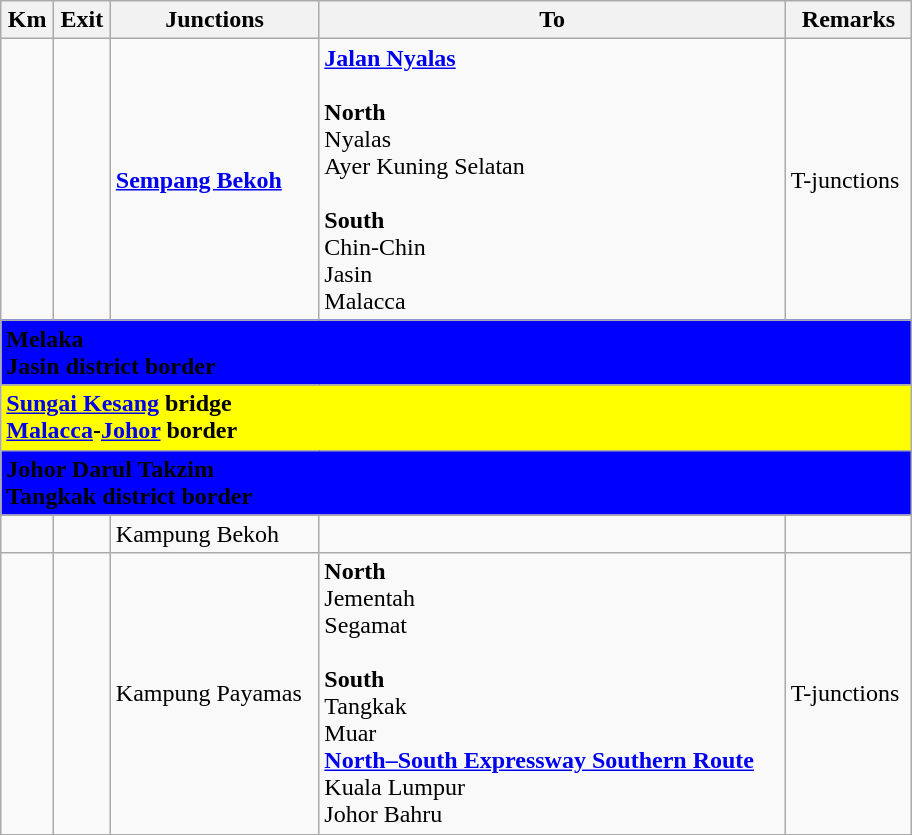<table class="wikitable">
<tr>
<th>Km</th>
<th>Exit</th>
<th>Junctions</th>
<th>To</th>
<th>Remarks</th>
</tr>
<tr>
<td></td>
<td></td>
<td><strong><a href='#'>Sempang Bekoh</a></strong></td>
<td> <strong><a href='#'>Jalan Nyalas</a></strong><br><br><strong>North</strong><br>Nyalas<br>Ayer Kuning Selatan<br><br><strong>South</strong><br>Chin-Chin<br>Jasin<br>Malacca</td>
<td>T-junctions</td>
</tr>
<tr>
<td style="width:600px" colspan="6" style="text-align:center" bgcolor="blue"><strong><span>Melaka<br>Jasin district border</span></strong></td>
</tr>
<tr>
<td style="width:600px" colspan="6" style="text-align:center" bgcolor="yellow"><strong><span><a href='#'>Sungai Kesang</a> bridge<br><a href='#'>Malacca</a>-<a href='#'>Johor</a> border</span></strong></td>
</tr>
<tr>
<td style="width:600px" colspan="6" style="text-align:center" bgcolor="blue"><strong><span>Johor Darul Takzim<br>Tangkak district border</span></strong></td>
</tr>
<tr>
<td></td>
<td></td>
<td>Kampung Bekoh</td>
<td></td>
<td></td>
</tr>
<tr>
<td></td>
<td></td>
<td>Kampung Payamas</td>
<td><strong>North</strong><br> Jementah<br> Segamat<br><br><strong>South</strong><br> Tangkak<br> Muar<br>  <strong><a href='#'>North–South Expressway Southern Route</a></strong><br>Kuala Lumpur<br>Johor Bahru</td>
<td>T-junctions</td>
</tr>
</table>
